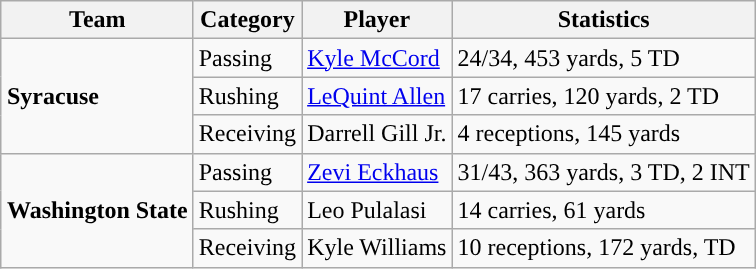<table class="wikitable" style="float: right;">
<tr>
<th>Team</th>
<th>Category</th>
<th>Player</th>
<th>Statistics</th>
</tr>
<tr>
<td rowspan=3><strong>Syracuse</strong></td>
<td>Passing</td>
<td><a href='#'>Kyle McCord</a></td>
<td>24/34, 453 yards, 5 TD</td>
</tr>
<tr>
<td>Rushing</td>
<td><a href='#'>LeQuint Allen</a></td>
<td>17 carries, 120 yards, 2 TD</td>
</tr>
<tr>
<td>Receiving</td>
<td>Darrell Gill Jr.</td>
<td>4 receptions, 145 yards</td>
</tr>
<tr>
<td rowspan=3><strong>Washington State</strong></td>
<td>Passing</td>
<td><a href='#'>Zevi Eckhaus</a></td>
<td>31/43, 363 yards, 3 TD, 2 INT</td>
</tr>
<tr>
<td>Rushing</td>
<td>Leo Pulalasi</td>
<td>14 carries, 61 yards</td>
</tr>
<tr>
<td>Receiving</td>
<td>Kyle Williams</td>
<td>10 receptions, 172 yards, TD</td>
</tr>
</table>
